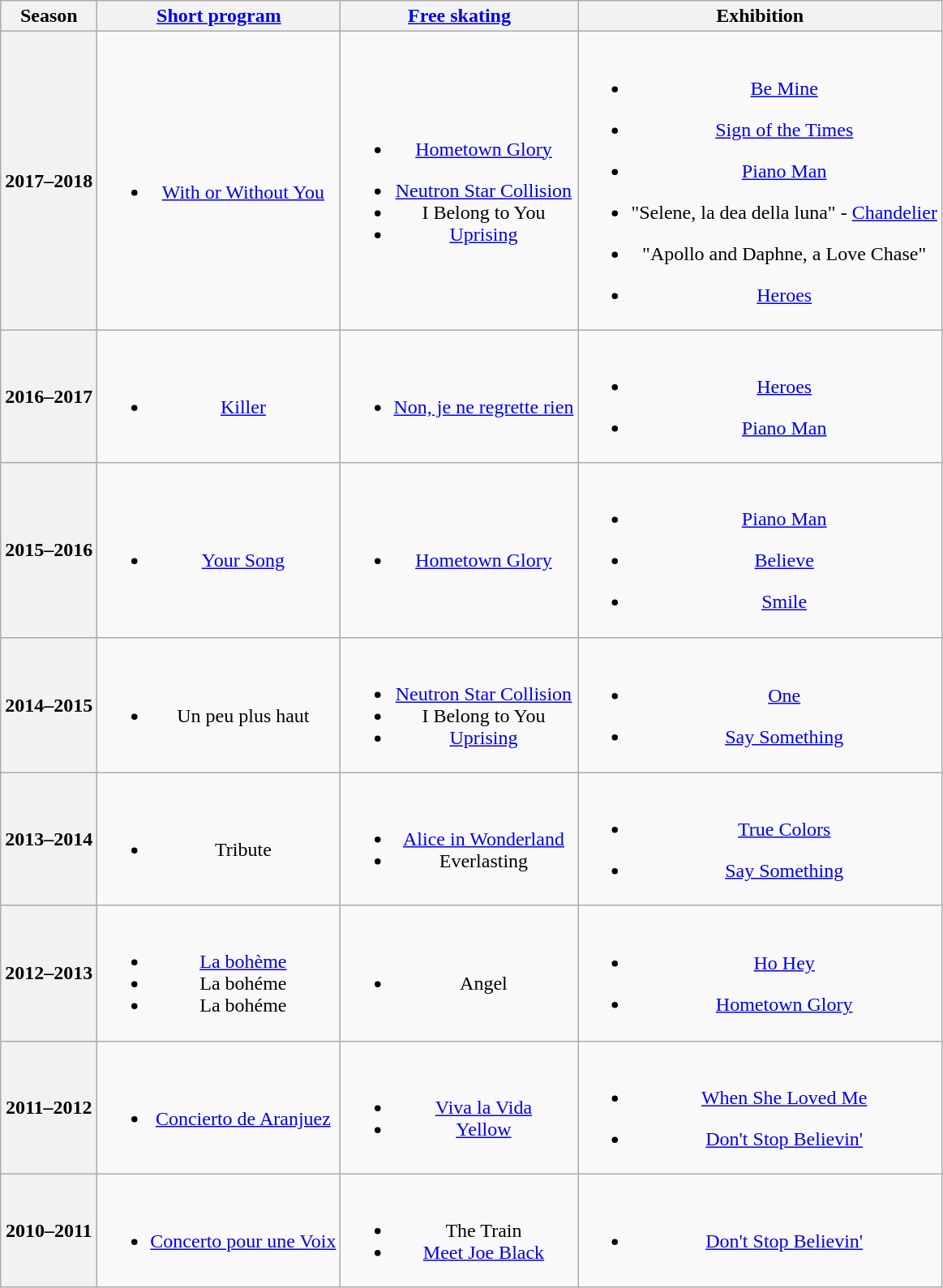<table class="wikitable" style="text-align:center">
<tr>
<th>Season</th>
<th><a href='#'>Short program</a></th>
<th><a href='#'>Free skating</a></th>
<th>Exhibition</th>
</tr>
<tr>
<th>2017–2018 <br></th>
<td><br><ul><li><a href='#'>With or Without You</a> <br></li></ul></td>
<td><br><ul><li><a href='#'>Hometown Glory</a> <br></li></ul><ul><li><a href='#'>Neutron Star Collision</a> <br></li><li>I Belong to You <br></li><li><a href='#'>Uprising</a> <br></li></ul></td>
<td><br><ul><li><a href='#'>Be Mine</a> <br></li></ul><ul><li><a href='#'>Sign of the Times</a> <br></li></ul><ul><li><a href='#'>Piano Man</a> <br></li></ul><ul><li>"Selene, la dea della luna" - <a href='#'>Chandelier</a> <br></li></ul><ul><li>"Apollo and Daphne, a Love Chase"</li></ul><ul><li><a href='#'>Heroes</a> <br></li></ul></td>
</tr>
<tr>
<th>2016–2017 <br></th>
<td><br><ul><li><a href='#'>Killer</a> <br></li></ul></td>
<td><br><ul><li><a href='#'>Non, je ne regrette rien</a> <br></li></ul></td>
<td><br><ul><li><a href='#'>Heroes</a> <br></li></ul><ul><li><a href='#'>Piano Man</a> <br></li></ul></td>
</tr>
<tr>
<th>2015–2016 <br></th>
<td><br><ul><li><a href='#'>Your Song</a> <br></li></ul></td>
<td><br><ul><li><a href='#'>Hometown Glory</a> <br></li></ul></td>
<td><br><ul><li><a href='#'>Piano Man</a> <br></li></ul><ul><li><a href='#'>Believe</a> <br></li></ul><ul><li><a href='#'>Smile</a> <br></li></ul></td>
</tr>
<tr>
<th>2014–2015 <br> </th>
<td><br><ul><li>Un peu plus haut <br></li></ul></td>
<td><br><ul><li><a href='#'>Neutron Star Collision</a> <br></li><li>I Belong to You <br></li><li><a href='#'>Uprising</a> <br></li></ul></td>
<td><br><ul><li><a href='#'>One</a> <br></li></ul><ul><li><a href='#'>Say Something</a> <br></li></ul></td>
</tr>
<tr>
<th>2013–2014 <br> </th>
<td><br><ul><li>Tribute <br></li></ul></td>
<td><br><ul><li><a href='#'>Alice in Wonderland</a> <br></li><li>Everlasting <br></li></ul></td>
<td><br><ul><li><a href='#'>True Colors</a> <br></li></ul><ul><li><a href='#'>Say Something</a> <br></li></ul></td>
</tr>
<tr>
<th>2012–2013 <br> </th>
<td><br><ul><li><a href='#'>La bohème</a> <br></li><li>La bohéme <br></li><li>La bohéme <br></li></ul></td>
<td><br><ul><li>Angel <br></li></ul></td>
<td><br><ul><li><a href='#'>Ho Hey</a> <br></li></ul><ul><li><a href='#'>Hometown Glory</a> <br></li></ul></td>
</tr>
<tr>
<th>2011–2012 <br> </th>
<td><br><ul><li><a href='#'>Concierto de Aranjuez</a> <br></li></ul></td>
<td><br><ul><li><a href='#'>Viva la Vida</a> <br></li><li><a href='#'>Yellow</a> <br></li></ul></td>
<td><br><ul><li><a href='#'>When She Loved Me</a> <br></li></ul><ul><li><a href='#'>Don't Stop Believin'</a> <br></li></ul></td>
</tr>
<tr>
<th>2010–2011 <br> </th>
<td><br><ul><li><a href='#'>Concerto pour une Voix</a> <br></li></ul></td>
<td><br><ul><li>The Train <br></li><li><a href='#'>Meet Joe Black</a> <br></li></ul></td>
<td><br><ul><li><a href='#'>Don't Stop Believin'</a> <br></li></ul></td>
</tr>
</table>
